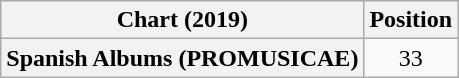<table class="wikitable sortable plainrowheaders" style="text-align:center">
<tr>
<th scope="col">Chart (2019)</th>
<th scope="col">Position</th>
</tr>
<tr>
<th scope="row">Spanish Albums (PROMUSICAE)</th>
<td>33</td>
</tr>
</table>
